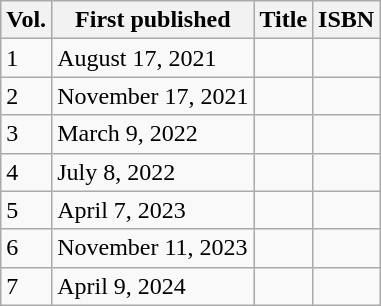<table class="wikitable">
<tr>
<th>Vol.</th>
<th>First published</th>
<th>Title</th>
<th>ISBN</th>
</tr>
<tr>
<td>1</td>
<td>August 17, 2021</td>
<td></td>
<td><small></small></td>
</tr>
<tr>
<td>2</td>
<td>November 17, 2021</td>
<td></td>
<td><small></small></td>
</tr>
<tr>
<td>3</td>
<td>March 9, 2022</td>
<td></td>
<td><small></small></td>
</tr>
<tr>
<td>4</td>
<td>July 8, 2022</td>
<td></td>
<td><small></small></td>
</tr>
<tr>
<td>5</td>
<td>April 7, 2023</td>
<td></td>
<td><small></small></td>
</tr>
<tr>
<td>6</td>
<td>November 11, 2023</td>
<td></td>
<td><small></small></td>
</tr>
<tr>
<td>7</td>
<td>April 9, 2024</td>
<td></td>
<td><small></small></td>
</tr>
</table>
